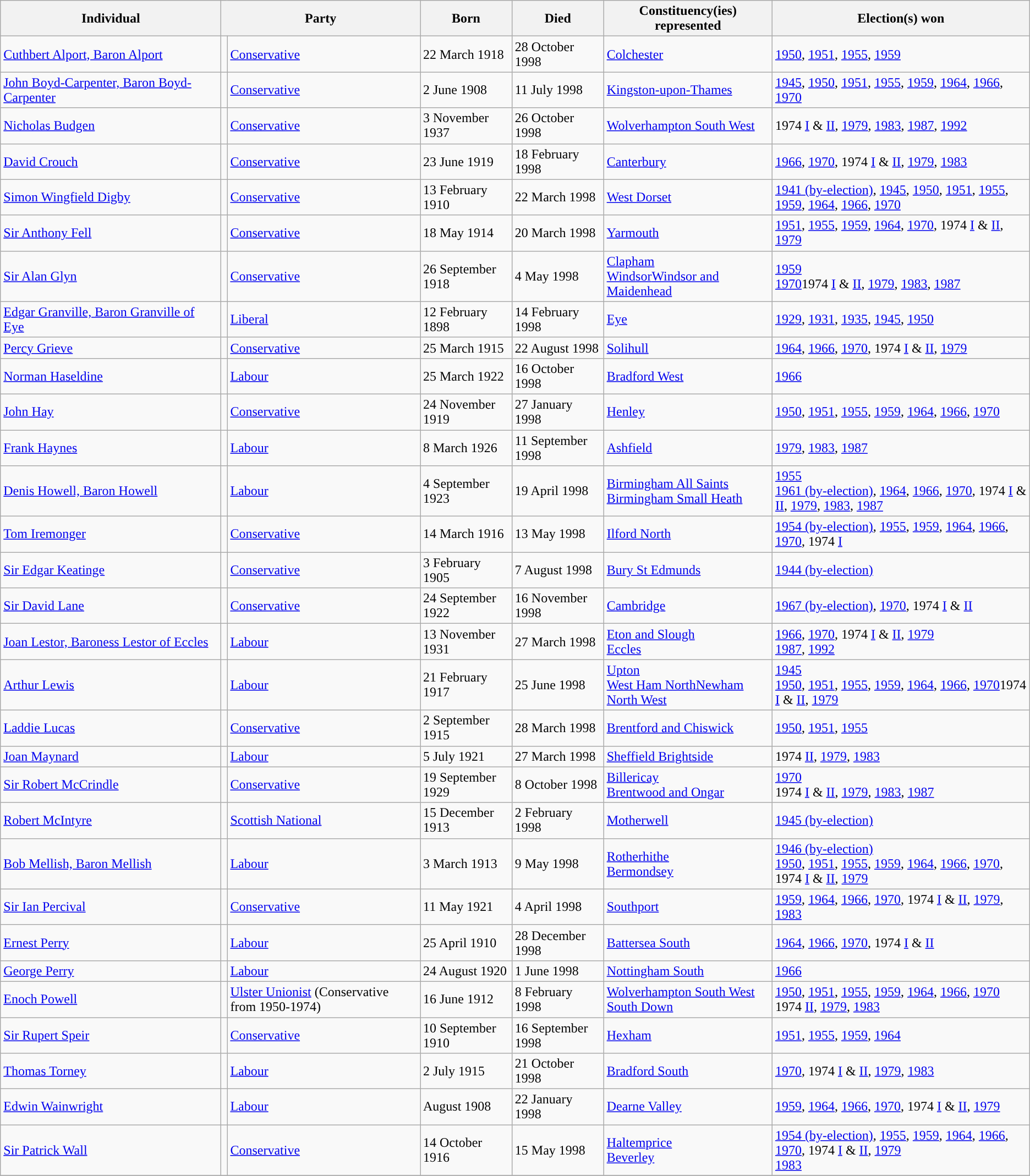<table class="wikitable sortable">
<tr>
<th width="260px">Individual</th>
<th colspan="2">Party</th>
<th>Born</th>
<th>Died</th>
<th>Constituency(ies) represented</th>
<th>Election(s) won</th>
</tr>
<tr>
<td><a href='#'>Cuthbert Alport, Baron Alport</a></td>
<td style="background-color: "></td>
<td><a href='#'>Conservative</a></td>
<td>22 March 1918</td>
<td>28 October 1998</td>
<td><a href='#'>Colchester</a></td>
<td><a href='#'>1950</a>, <a href='#'>1951</a>, <a href='#'>1955</a>, <a href='#'>1959</a></td>
</tr>
<tr>
<td><a href='#'>John Boyd-Carpenter, Baron Boyd-Carpenter</a></td>
<td style="background-color: "></td>
<td><a href='#'>Conservative</a></td>
<td>2 June 1908</td>
<td>11 July 1998</td>
<td><a href='#'>Kingston-upon-Thames</a></td>
<td><a href='#'>1945</a>, <a href='#'>1950</a>, <a href='#'>1951</a>, <a href='#'>1955</a>, <a href='#'>1959</a>, <a href='#'>1964</a>, <a href='#'>1966</a>, <a href='#'>1970</a></td>
</tr>
<tr>
<td><a href='#'>Nicholas Budgen</a></td>
<td style="background-color: "></td>
<td><a href='#'>Conservative</a></td>
<td>3 November 1937</td>
<td>26 October 1998</td>
<td><a href='#'>Wolverhampton South West</a></td>
<td>1974 <a href='#'>I</a> & <a href='#'>II</a>, <a href='#'>1979</a>, <a href='#'>1983</a>, <a href='#'>1987</a>, <a href='#'>1992</a></td>
</tr>
<tr>
<td><a href='#'>David Crouch</a></td>
<td style="background-color: "></td>
<td><a href='#'>Conservative</a></td>
<td>23 June 1919</td>
<td>18 February 1998</td>
<td><a href='#'>Canterbury</a></td>
<td><a href='#'>1966</a>, <a href='#'>1970</a>, 1974 <a href='#'>I</a> & <a href='#'>II</a>, <a href='#'>1979</a>, <a href='#'>1983</a></td>
</tr>
<tr>
<td><a href='#'>Simon Wingfield Digby</a></td>
<td style="background-color: "></td>
<td><a href='#'>Conservative</a></td>
<td>13 February 1910</td>
<td>22 March 1998</td>
<td><a href='#'>West Dorset</a></td>
<td><a href='#'>1941 (by-election)</a>, <a href='#'>1945</a>, <a href='#'>1950</a>, <a href='#'>1951</a>, <a href='#'>1955</a>, <a href='#'>1959</a>, <a href='#'>1964</a>, <a href='#'>1966</a>, <a href='#'>1970</a></td>
</tr>
<tr>
<td><a href='#'>Sir Anthony Fell</a></td>
<td style="background-color: "></td>
<td><a href='#'>Conservative</a></td>
<td>18 May 1914</td>
<td>20 March 1998</td>
<td><a href='#'>Yarmouth</a></td>
<td><a href='#'>1951</a>, <a href='#'>1955</a>, <a href='#'>1959</a>, <a href='#'>1964</a>, <a href='#'>1970</a>, 1974 <a href='#'>I</a> & <a href='#'>II</a>, <a href='#'>1979</a></td>
</tr>
<tr>
<td><a href='#'>Sir Alan Glyn</a></td>
<td style="background-color: "></td>
<td><a href='#'>Conservative</a></td>
<td>26 September 1918</td>
<td>4 May 1998</td>
<td><a href='#'>Clapham</a><br><a href='#'>Windsor</a><a href='#'>Windsor and Maidenhead</a></td>
<td><a href='#'>1959</a><br><a href='#'>1970</a>1974 <a href='#'>I</a> & <a href='#'>II</a>, <a href='#'>1979</a>, <a href='#'>1983</a>, <a href='#'>1987</a></td>
</tr>
<tr>
<td><a href='#'>Edgar Granville, Baron Granville of Eye</a></td>
<td style="background-color: "></td>
<td><a href='#'>Liberal</a></td>
<td>12 February 1898</td>
<td>14 February 1998</td>
<td><a href='#'>Eye</a></td>
<td><a href='#'>1929</a>, <a href='#'>1931</a>, <a href='#'>1935</a>, <a href='#'>1945</a>, <a href='#'>1950</a></td>
</tr>
<tr>
<td><a href='#'>Percy Grieve</a></td>
<td style="background-color: "></td>
<td><a href='#'>Conservative</a></td>
<td>25 March 1915</td>
<td>22 August 1998</td>
<td><a href='#'>Solihull</a></td>
<td><a href='#'>1964</a>, <a href='#'>1966</a>, <a href='#'>1970</a>, 1974 <a href='#'>I</a> & <a href='#'>II</a>, <a href='#'>1979</a></td>
</tr>
<tr>
<td><a href='#'>Norman Haseldine</a></td>
<td style="background-color: "></td>
<td><a href='#'>Labour</a></td>
<td>25 March 1922</td>
<td>16 October 1998</td>
<td><a href='#'>Bradford West</a></td>
<td><a href='#'>1966</a></td>
</tr>
<tr>
<td><a href='#'>John Hay</a></td>
<td style="background-color: "></td>
<td><a href='#'>Conservative</a></td>
<td>24 November 1919</td>
<td>27 January 1998</td>
<td><a href='#'>Henley</a></td>
<td><a href='#'>1950</a>, <a href='#'>1951</a>, <a href='#'>1955</a>, <a href='#'>1959</a>, <a href='#'>1964</a>, <a href='#'>1966</a>, <a href='#'>1970</a></td>
</tr>
<tr>
<td><a href='#'>Frank Haynes</a></td>
<td style="background-color: "></td>
<td><a href='#'>Labour</a></td>
<td>8 March 1926</td>
<td>11 September 1998</td>
<td><a href='#'>Ashfield</a></td>
<td><a href='#'>1979</a>, <a href='#'>1983</a>, <a href='#'>1987</a></td>
</tr>
<tr>
<td><a href='#'>Denis Howell, Baron Howell</a></td>
<td style="background-color: "></td>
<td><a href='#'>Labour</a></td>
<td>4 September 1923</td>
<td>19 April 1998</td>
<td><a href='#'>Birmingham All Saints</a><br><a href='#'>Birmingham Small Heath</a></td>
<td><a href='#'>1955</a><br><a href='#'>1961 (by-election)</a>, <a href='#'>1964</a>, <a href='#'>1966</a>, <a href='#'>1970</a>, 1974 <a href='#'>I</a> & <a href='#'>II</a>, <a href='#'>1979</a>, <a href='#'>1983</a>, <a href='#'>1987</a></td>
</tr>
<tr>
<td><a href='#'>Tom Iremonger</a></td>
<td style="background-color: "></td>
<td><a href='#'>Conservative</a></td>
<td>14 March 1916</td>
<td>13 May 1998</td>
<td><a href='#'>Ilford North</a></td>
<td><a href='#'>1954 (by-election)</a>, <a href='#'>1955</a>, <a href='#'>1959</a>, <a href='#'>1964</a>, <a href='#'>1966</a>, <a href='#'>1970</a>, 1974 <a href='#'>I</a></td>
</tr>
<tr>
<td><a href='#'>Sir Edgar Keatinge</a></td>
<td style="background-color: "></td>
<td><a href='#'>Conservative</a></td>
<td>3 February 1905</td>
<td>7 August 1998</td>
<td><a href='#'>Bury St Edmunds</a></td>
<td><a href='#'>1944 (by-election)</a></td>
</tr>
<tr>
<td><a href='#'>Sir David Lane</a></td>
<td style="background-color: "></td>
<td><a href='#'>Conservative</a></td>
<td>24 September 1922</td>
<td>16 November 1998</td>
<td><a href='#'>Cambridge</a></td>
<td><a href='#'>1967 (by-election)</a>, <a href='#'>1970</a>, 1974 <a href='#'>I</a> & <a href='#'>II</a></td>
</tr>
<tr>
<td><a href='#'>Joan Lestor, Baroness Lestor of Eccles</a></td>
<td style="background-color: "></td>
<td><a href='#'>Labour</a></td>
<td>13 November 1931</td>
<td>27 March 1998</td>
<td><a href='#'>Eton and Slough</a><br><a href='#'>Eccles</a></td>
<td><a href='#'>1966</a>, <a href='#'>1970</a>, 1974 <a href='#'>I</a> & <a href='#'>II</a>, <a href='#'>1979</a><br><a href='#'>1987</a>, <a href='#'>1992</a></td>
</tr>
<tr>
<td><a href='#'>Arthur Lewis</a></td>
<td style="background-color: "></td>
<td><a href='#'>Labour</a></td>
<td>21 February 1917</td>
<td>25 June 1998</td>
<td><a href='#'>Upton</a><br><a href='#'>West Ham North</a><a href='#'>Newham North West</a></td>
<td><a href='#'>1945</a><br><a href='#'>1950</a>, <a href='#'>1951</a>, <a href='#'>1955</a>, <a href='#'>1959</a>, <a href='#'>1964</a>, <a href='#'>1966</a>, <a href='#'>1970</a>1974 <a href='#'>I</a> & <a href='#'>II</a>, <a href='#'>1979</a></td>
</tr>
<tr>
<td><a href='#'>Laddie Lucas</a></td>
<td style="background-color: "></td>
<td><a href='#'>Conservative</a></td>
<td>2 September 1915</td>
<td>28 March 1998</td>
<td><a href='#'>Brentford and Chiswick</a></td>
<td><a href='#'>1950</a>, <a href='#'>1951</a>, <a href='#'>1955</a></td>
</tr>
<tr>
<td><a href='#'>Joan Maynard</a></td>
<td style="background-color: "></td>
<td><a href='#'>Labour</a></td>
<td>5 July 1921</td>
<td>27 March 1998</td>
<td><a href='#'>Sheffield Brightside</a></td>
<td>1974 <a href='#'>II</a>, <a href='#'>1979</a>, <a href='#'>1983</a></td>
</tr>
<tr>
<td><a href='#'>Sir Robert McCrindle</a></td>
<td style="background-color: "></td>
<td><a href='#'>Conservative</a></td>
<td>19 September 1929</td>
<td>8 October 1998</td>
<td><a href='#'>Billericay</a><br><a href='#'>Brentwood and Ongar</a></td>
<td><a href='#'>1970</a><br>1974 <a href='#'>I</a> & <a href='#'>II</a>, <a href='#'>1979</a>, <a href='#'>1983</a>, <a href='#'>1987</a></td>
</tr>
<tr>
<td><a href='#'>Robert McIntyre</a></td>
<td style="background-color: "></td>
<td><a href='#'>Scottish National</a></td>
<td>15 December 1913</td>
<td>2 February 1998</td>
<td><a href='#'>Motherwell</a></td>
<td><a href='#'>1945 (by-election)</a></td>
</tr>
<tr>
<td><a href='#'>Bob Mellish, Baron Mellish</a></td>
<td style="background-color: "></td>
<td><a href='#'>Labour</a></td>
<td>3 March 1913</td>
<td>9 May 1998</td>
<td><a href='#'>Rotherhithe</a><br><a href='#'>Bermondsey</a></td>
<td><a href='#'>1946 (by-election)</a><br><a href='#'>1950</a>, <a href='#'>1951</a>, <a href='#'>1955</a>, <a href='#'>1959</a>, <a href='#'>1964</a>, <a href='#'>1966</a>, <a href='#'>1970</a>, 1974 <a href='#'>I</a> & <a href='#'>II</a>, <a href='#'>1979</a></td>
</tr>
<tr>
<td><a href='#'>Sir Ian Percival</a></td>
<td style="background-color: "></td>
<td><a href='#'>Conservative</a></td>
<td>11 May 1921</td>
<td>4 April 1998</td>
<td><a href='#'>Southport</a></td>
<td><a href='#'>1959</a>, <a href='#'>1964</a>, <a href='#'>1966</a>, <a href='#'>1970</a>, 1974 <a href='#'>I</a> & <a href='#'>II</a>, <a href='#'>1979</a>, <a href='#'>1983</a></td>
</tr>
<tr>
<td><a href='#'>Ernest Perry</a></td>
<td style="background-color: "></td>
<td><a href='#'>Labour</a></td>
<td>25 April 1910</td>
<td>28 December 1998</td>
<td><a href='#'>Battersea South</a></td>
<td><a href='#'>1964</a>, <a href='#'>1966</a>, <a href='#'>1970</a>, 1974 <a href='#'>I</a> & <a href='#'>II</a></td>
</tr>
<tr>
<td><a href='#'>George Perry</a></td>
<td style="background-color: "></td>
<td><a href='#'>Labour</a></td>
<td>24 August 1920</td>
<td>1 June 1998</td>
<td><a href='#'>Nottingham South</a></td>
<td><a href='#'>1966</a></td>
</tr>
<tr>
<td><a href='#'>Enoch Powell</a></td>
<td style="background-color: "></td>
<td><a href='#'>Ulster Unionist</a> (Conservative from 1950-1974)</td>
<td>16 June 1912</td>
<td>8 February 1998</td>
<td><a href='#'>Wolverhampton South West</a><br><a href='#'>South Down</a></td>
<td><a href='#'>1950</a>, <a href='#'>1951</a>, <a href='#'>1955</a>, <a href='#'>1959</a>, <a href='#'>1964</a>, <a href='#'>1966</a>, <a href='#'>1970</a><br>1974 <a href='#'>II</a>, <a href='#'>1979</a>, <a href='#'>1983</a></td>
</tr>
<tr>
<td><a href='#'>Sir Rupert Speir</a></td>
<td style="background-color: "></td>
<td><a href='#'>Conservative</a></td>
<td>10 September 1910</td>
<td>16 September 1998</td>
<td><a href='#'>Hexham</a></td>
<td><a href='#'>1951</a>, <a href='#'>1955</a>, <a href='#'>1959</a>, <a href='#'>1964</a></td>
</tr>
<tr>
<td><a href='#'>Thomas Torney</a></td>
<td style="background-color: "></td>
<td><a href='#'>Labour</a></td>
<td>2 July 1915</td>
<td>21 October 1998</td>
<td><a href='#'>Bradford South</a></td>
<td><a href='#'>1970</a>, 1974 <a href='#'>I</a> & <a href='#'>II</a>, <a href='#'>1979</a>, <a href='#'>1983</a></td>
</tr>
<tr>
<td><a href='#'>Edwin Wainwright</a></td>
<td style="background-color: "></td>
<td><a href='#'>Labour</a></td>
<td>August 1908</td>
<td>22 January 1998</td>
<td><a href='#'>Dearne Valley</a></td>
<td><a href='#'>1959</a>, <a href='#'>1964</a>, <a href='#'>1966</a>, <a href='#'>1970</a>, 1974 <a href='#'>I</a> & <a href='#'>II</a>, <a href='#'>1979</a></td>
</tr>
<tr>
<td><a href='#'>Sir Patrick Wall</a></td>
<td style="background-color: "></td>
<td><a href='#'>Conservative</a></td>
<td>14 October 1916</td>
<td>15 May 1998</td>
<td><a href='#'>Haltemprice</a><br><a href='#'>Beverley</a></td>
<td><a href='#'>1954 (by-election)</a>, <a href='#'>1955</a>, <a href='#'>1959</a>, <a href='#'>1964</a>, <a href='#'>1966</a>, <a href='#'>1970</a>, 1974 <a href='#'>I</a> & <a href='#'>II</a>, <a href='#'>1979</a><br><a href='#'>1983</a></td>
</tr>
<tr>
</tr>
</table>
